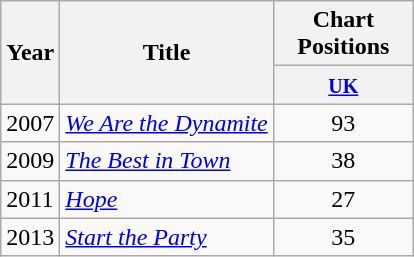<table class="wikitable">
<tr>
<th rowspan="2">Year</th>
<th rowspan="2">Title</th>
<th colspan="3">Chart Positions</th>
</tr>
<tr>
<th style="width:86px;"><small><a href='#'>UK</a></small></th>
</tr>
<tr>
<td>2007</td>
<td><em><a href='#'>We Are the Dynamite</a></em></td>
<td style="text-align:center;">93</td>
</tr>
<tr>
<td>2009</td>
<td><em><a href='#'>The Best in Town</a></em></td>
<td style="text-align:center;">38</td>
</tr>
<tr>
<td>2011</td>
<td><em><a href='#'>Hope</a></em></td>
<td style="text-align:center;">27</td>
</tr>
<tr>
<td>2013</td>
<td><em><a href='#'>Start the Party</a></em></td>
<td style="text-align:center;">35</td>
</tr>
</table>
